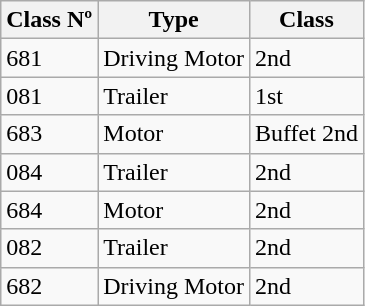<table class="wikitable sortable">
<tr>
<th>Class Nº</th>
<th>Type</th>
<th>Class</th>
</tr>
<tr>
<td>681</td>
<td>Driving Motor</td>
<td>2nd</td>
</tr>
<tr>
<td>081</td>
<td>Trailer</td>
<td>1st</td>
</tr>
<tr>
<td>683</td>
<td>Motor</td>
<td>Buffet 2nd</td>
</tr>
<tr>
<td>084</td>
<td>Trailer</td>
<td>2nd</td>
</tr>
<tr>
<td>684</td>
<td>Motor</td>
<td>2nd</td>
</tr>
<tr>
<td>082</td>
<td>Trailer</td>
<td>2nd</td>
</tr>
<tr>
<td>682</td>
<td>Driving Motor</td>
<td>2nd</td>
</tr>
</table>
